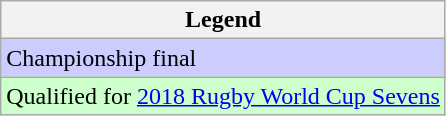<table class="wikitable">
<tr>
<th>Legend</th>
</tr>
<tr bgcolor="#ccf">
<td>Championship final</td>
</tr>
<tr bgcolor="#cfc">
<td>Qualified for <a href='#'>2018 Rugby World Cup Sevens</a></td>
</tr>
</table>
